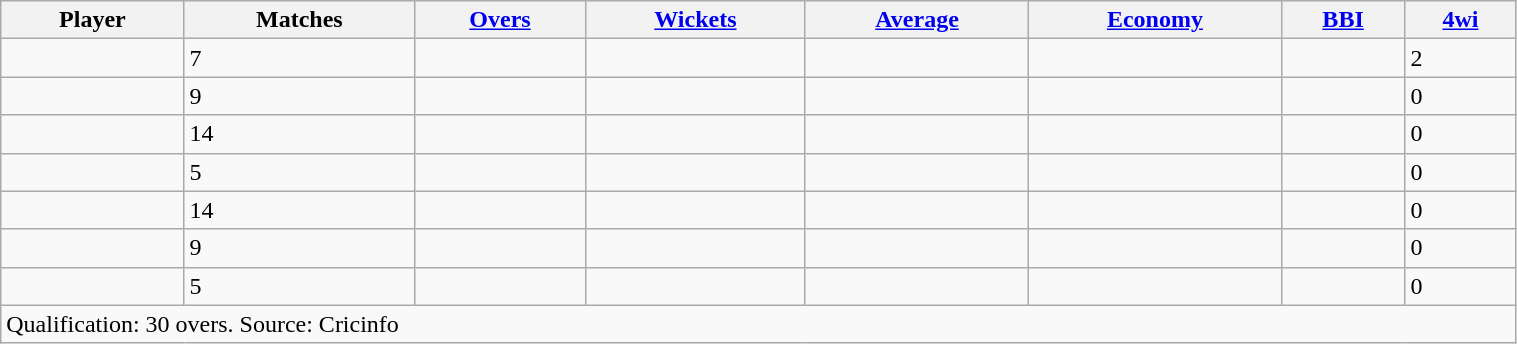<table class="wikitable sortable" style="width:80%;">
<tr>
<th>Player</th>
<th>Matches</th>
<th><a href='#'>Overs</a></th>
<th><a href='#'>Wickets</a></th>
<th><a href='#'>Average</a></th>
<th><a href='#'>Economy</a></th>
<th><a href='#'>BBI</a></th>
<th><a href='#'>4wi</a></th>
</tr>
<tr>
<td></td>
<td>7</td>
<td></td>
<td></td>
<td></td>
<td></td>
<td></td>
<td>2</td>
</tr>
<tr>
<td></td>
<td>9</td>
<td></td>
<td></td>
<td></td>
<td></td>
<td></td>
<td>0</td>
</tr>
<tr>
<td></td>
<td>14</td>
<td></td>
<td></td>
<td></td>
<td></td>
<td></td>
<td>0</td>
</tr>
<tr>
<td></td>
<td>5</td>
<td></td>
<td></td>
<td></td>
<td></td>
<td></td>
<td>0</td>
</tr>
<tr>
<td></td>
<td>14</td>
<td></td>
<td></td>
<td></td>
<td></td>
<td></td>
<td>0</td>
</tr>
<tr>
<td></td>
<td>9</td>
<td></td>
<td></td>
<td></td>
<td></td>
<td></td>
<td>0</td>
</tr>
<tr>
<td></td>
<td>5</td>
<td></td>
<td></td>
<td></td>
<td></td>
<td></td>
<td>0</td>
</tr>
<tr class="unsortable">
<td colspan="8">Qualification: 30 overs.  Source: Cricinfo</td>
</tr>
</table>
